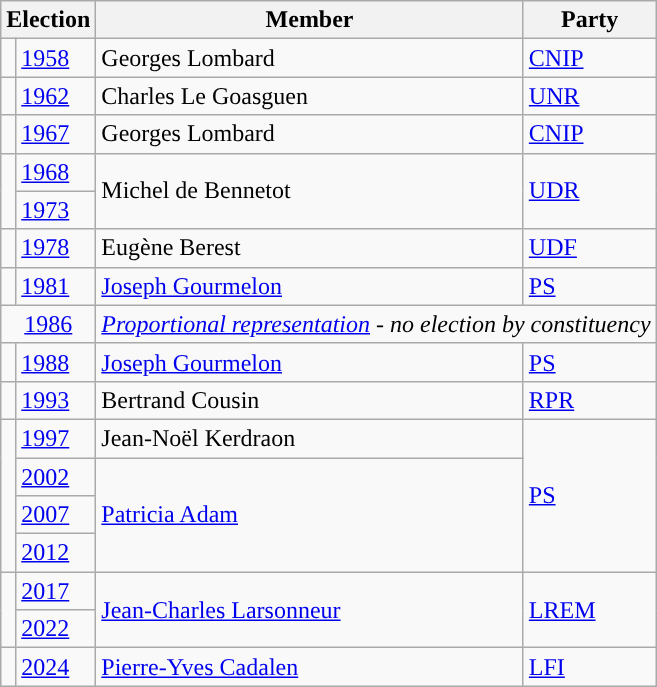<table class="wikitable">
<tr>
<th colspan="2">Election</th>
<th>Member</th>
<th>Party</th>
</tr>
<tr>
<td style="color:inherit;background-color: "></td>
<td><a href='#'>1958</a></td>
<td>Georges Lombard</td>
<td><a href='#'>CNIP</a></td>
</tr>
<tr>
<td style="color:inherit;background-color: "></td>
<td><a href='#'>1962</a></td>
<td>Charles Le Goasguen</td>
<td><a href='#'>UNR</a></td>
</tr>
<tr>
<td style="color:inherit;background-color: "></td>
<td><a href='#'>1967</a></td>
<td>Georges Lombard</td>
<td><a href='#'>CNIP</a></td>
</tr>
<tr>
<td rowspan="2" style="color:inherit;background-color: "></td>
<td><a href='#'>1968</a></td>
<td rowspan="2">Michel de Bennetot</td>
<td rowspan="2"><a href='#'>UDR</a></td>
</tr>
<tr>
<td><a href='#'>1973</a></td>
</tr>
<tr>
<td style="color:inherit;background-color: "></td>
<td><a href='#'>1978</a></td>
<td>Eugène Berest</td>
<td><a href='#'>UDF</a></td>
</tr>
<tr>
<td style="color:inherit;background-color: "></td>
<td><a href='#'>1981</a></td>
<td><a href='#'>Joseph Gourmelon</a></td>
<td><a href='#'>PS</a></td>
</tr>
<tr>
<td colspan="2" align="center"><a href='#'>1986</a></td>
<td colspan="2"><em><a href='#'>Proportional representation</a> - no election by constituency</em></td>
</tr>
<tr>
<td style="color:inherit;background-color: "></td>
<td><a href='#'>1988</a></td>
<td><a href='#'>Joseph Gourmelon</a></td>
<td><a href='#'>PS</a></td>
</tr>
<tr>
<td style="color:inherit;background-color: "></td>
<td><a href='#'>1993</a></td>
<td>Bertrand Cousin</td>
<td><a href='#'>RPR</a></td>
</tr>
<tr>
<td rowspan="4" style="color:inherit;background-color: "></td>
<td><a href='#'>1997</a></td>
<td>Jean-Noël Kerdraon</td>
<td rowspan="4"><a href='#'>PS</a></td>
</tr>
<tr>
<td><a href='#'>2002</a></td>
<td rowspan=3><a href='#'>Patricia Adam</a></td>
</tr>
<tr>
<td><a href='#'>2007</a></td>
</tr>
<tr>
<td><a href='#'>2012</a></td>
</tr>
<tr>
<td rowspan="2" style="color:inherit;background-color: "></td>
<td><a href='#'>2017</a></td>
<td rowspan="2"><a href='#'>Jean-Charles Larsonneur</a></td>
<td rowspan="2"><a href='#'>LREM</a></td>
</tr>
<tr>
<td><a href='#'>2022</a></td>
</tr>
<tr>
<td style="color:inherit;background-color: "></td>
<td><a href='#'>2024</a></td>
<td><a href='#'>Pierre-Yves Cadalen</a></td>
<td><a href='#'>LFI</a></td>
</tr>
</table>
